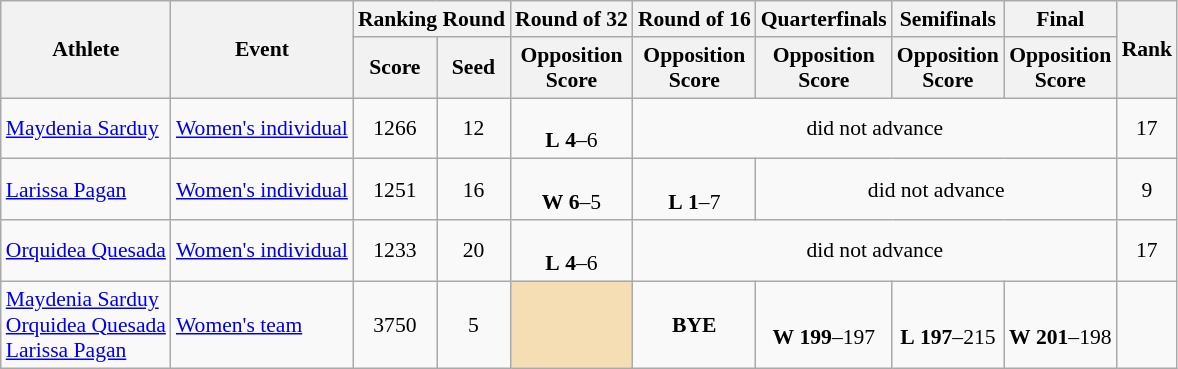<table class="wikitable" style="font-size:90%">
<tr>
<th rowspan="2">Athlete</th>
<th rowspan="2">Event</th>
<th colspan="2">Ranking Round</th>
<th>Round of 32</th>
<th>Round of 16</th>
<th>Quarterfinals</th>
<th>Semifinals</th>
<th>Final</th>
<th rowspan="2">Rank</th>
</tr>
<tr>
<th>Score</th>
<th>Seed</th>
<th>Opposition<br>Score</th>
<th>Opposition<br>Score</th>
<th>Opposition<br>Score</th>
<th>Opposition<br>Score</th>
<th>Opposition<br>Score</th>
</tr>
<tr>
<td><a href='#'>Maydenia Sarduy</a></td>
<td><a href='#'>Women's individual</a></td>
<td align=center>1266</td>
<td align=center>12</td>
<td align=center><br> <strong>L</strong> <strong>4</strong>–6</td>
<td align=center colspan=4>did not advance</td>
<td align=center>17</td>
</tr>
<tr>
<td><a href='#'>Larissa Pagan</a></td>
<td><a href='#'>Women's individual</a></td>
<td align=center>1251</td>
<td align=center>16</td>
<td align=center><br> <strong>W</strong> <strong>6</strong>–5</td>
<td align=center><br> <strong>L</strong> <strong>1</strong>–7</td>
<td align=center colspan=3>did not advance</td>
<td align=center>9</td>
</tr>
<tr>
<td><a href='#'>Orquidea Quesada</a></td>
<td><a href='#'>Women's individual</a></td>
<td align=center>1233</td>
<td align=center>20</td>
<td align=center><br> <strong>L</strong> <strong>4</strong>–6</td>
<td align=center colspan=4>did not advance</td>
<td align=center>17</td>
</tr>
<tr>
<td><a href='#'>Maydenia Sarduy</a><br><a href='#'>Orquidea Quesada</a><br><a href='#'>Larissa Pagan</a></td>
<td><a href='#'>Women's team</a></td>
<td align=center>3750</td>
<td align=center>5</td>
<td align=center bgcolor=wheat></td>
<td align=center><strong>BYE</strong></td>
<td align=center><br> <strong>W</strong> <strong>199</strong>–197</td>
<td align=center><br> <strong>L</strong> <strong>197</strong>–215</td>
<td align=center><br> <strong>W</strong> <strong>201</strong>–198</td>
<td align=center></td>
</tr>
</table>
